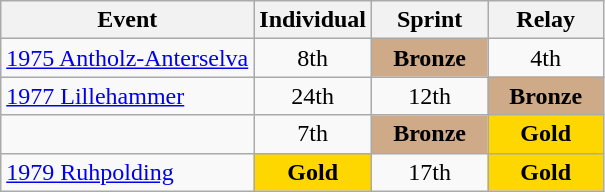<table class="wikitable" style="text-align: center;">
<tr>
<th>Event</th>
<th style="width:70px;">Individual</th>
<th style="width:70px;">Sprint</th>
<th style="width:70px;">Relay</th>
</tr>
<tr>
<td align=left> <a href='#'>1975 Antholz-Anterselva</a></td>
<td>8th</td>
<td style="background:#cfaa88;"><strong>Bronze</strong></td>
<td>4th</td>
</tr>
<tr>
<td align=left> <a href='#'>1977 Lillehammer</a></td>
<td>24th</td>
<td>12th</td>
<td style="background:#cfaa88;"><strong>Bronze</strong></td>
</tr>
<tr>
<td align=left></td>
<td>7th</td>
<td style="background:#cfaa88;"><strong>Bronze</strong></td>
<td style="background:gold;"><strong>Gold</strong></td>
</tr>
<tr>
<td align=left> <a href='#'>1979 Ruhpolding</a></td>
<td style="background:gold;"><strong>Gold</strong></td>
<td>17th</td>
<td style="background:gold;"><strong>Gold</strong></td>
</tr>
</table>
